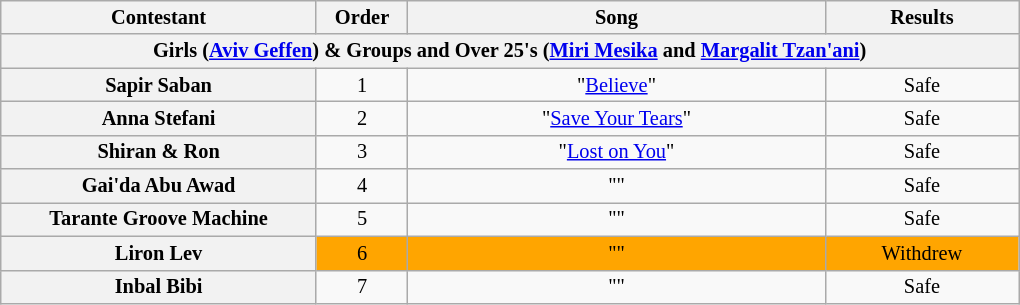<table class="wikitable" style="text-align:center; font-size:85%">
<tr>
<th style="width:15em" scope="col">Contestant</th>
<th style="width:4em" scope="col">Order</th>
<th style="width:20em" scope="col">Song</th>
<th style="width:9em" scope="col">Results</th>
</tr>
<tr>
<th colspan="4">Girls (<a href='#'>Aviv Geffen</a>) & Groups and Over 25's (<a href='#'>Miri Mesika</a> and <a href='#'>Margalit Tzan'ani</a>)</th>
</tr>
<tr>
<th scope="row">Sapir Saban</th>
<td>1</td>
<td>"<a href='#'>Believe</a>"</td>
<td>Safe</td>
</tr>
<tr>
<th scope="row">Anna Stefani</th>
<td>2</td>
<td>"<a href='#'>Save Your Tears</a>"</td>
<td>Safe</td>
</tr>
<tr>
<th scope="row">Shiran & Ron</th>
<td>3</td>
<td>"<a href='#'>Lost on You</a>"</td>
<td>Safe</td>
</tr>
<tr>
<th scope="row">Gai'da Abu Awad</th>
<td>4</td>
<td>""</td>
<td>Safe</td>
</tr>
<tr>
<th scope="row">Tarante Groove Machine</th>
<td>5</td>
<td>""</td>
<td>Safe</td>
</tr>
<tr>
<th scope="row">Liron Lev</th>
<td style="background:orange;">6</td>
<td style="background:orange;">""</td>
<td style="background:orange;">Withdrew</td>
</tr>
<tr>
<th scope="row">Inbal Bibi</th>
<td>7</td>
<td>""</td>
<td>Safe</td>
</tr>
</table>
